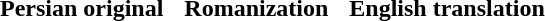<table cellpadding="6">
<tr>
<th>Persian original</th>
<th>Romanization</th>
<th>English translation</th>
</tr>
<tr style="vertical-align:top">
<td style="direction:rtl"></td>
<td><br></td>
<td><br></td>
</tr>
</table>
